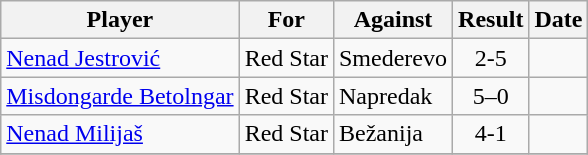<table class="wikitable">
<tr>
<th>Player</th>
<th>For</th>
<th>Against</th>
<th style="text-align:center;">Result</th>
<th>Date</th>
</tr>
<tr>
<td> <a href='#'>Nenad Jestrović</a></td>
<td>Red Star</td>
<td>Smederevo</td>
<td style="text-align:center">2-5</td>
<td></td>
</tr>
<tr>
<td> <a href='#'>Misdongarde Betolngar</a></td>
<td>Red Star</td>
<td>Napredak</td>
<td style="text-align:center">5–0</td>
<td></td>
</tr>
<tr>
<td> <a href='#'>Nenad Milijaš</a></td>
<td>Red Star</td>
<td>Bežanija</td>
<td style="text-align:center">4-1</td>
<td></td>
</tr>
<tr>
</tr>
</table>
